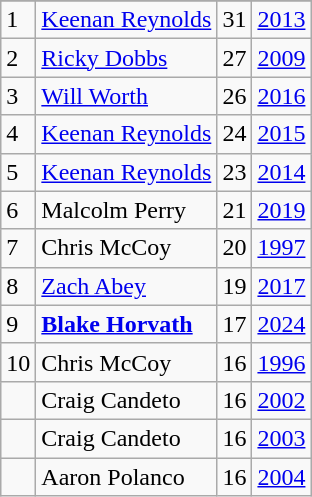<table class="wikitable">
<tr>
</tr>
<tr>
<td>1</td>
<td><a href='#'>Keenan Reynolds</a></td>
<td>31</td>
<td><a href='#'>2013</a></td>
</tr>
<tr>
<td>2</td>
<td><a href='#'>Ricky Dobbs</a></td>
<td>27</td>
<td><a href='#'>2009</a></td>
</tr>
<tr>
<td>3</td>
<td><a href='#'>Will Worth</a></td>
<td>26</td>
<td><a href='#'>2016</a></td>
</tr>
<tr>
<td>4</td>
<td><a href='#'>Keenan Reynolds</a></td>
<td>24</td>
<td><a href='#'>2015</a></td>
</tr>
<tr>
<td>5</td>
<td><a href='#'>Keenan Reynolds</a></td>
<td>23</td>
<td><a href='#'>2014</a></td>
</tr>
<tr>
<td>6</td>
<td>Malcolm Perry</td>
<td>21</td>
<td><a href='#'>2019</a></td>
</tr>
<tr>
<td>7</td>
<td>Chris McCoy</td>
<td>20</td>
<td><a href='#'>1997</a></td>
</tr>
<tr>
<td>8</td>
<td><a href='#'>Zach Abey</a></td>
<td>19</td>
<td><a href='#'>2017</a></td>
</tr>
<tr>
<td>9</td>
<td><strong><a href='#'>Blake Horvath</a></strong></td>
<td>17</td>
<td><a href='#'>2024</a></td>
</tr>
<tr>
<td>10</td>
<td>Chris McCoy</td>
<td>16</td>
<td><a href='#'>1996</a></td>
</tr>
<tr>
<td></td>
<td>Craig Candeto</td>
<td>16</td>
<td><a href='#'>2002</a></td>
</tr>
<tr>
<td></td>
<td>Craig Candeto</td>
<td>16</td>
<td><a href='#'>2003</a></td>
</tr>
<tr>
<td></td>
<td>Aaron Polanco</td>
<td>16</td>
<td><a href='#'>2004</a></td>
</tr>
</table>
